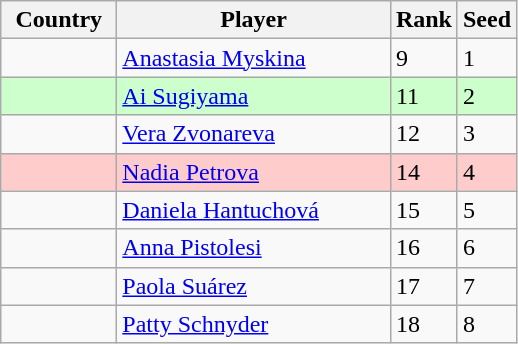<table class="sortable wikitable">
<tr>
<th width="70">Country</th>
<th width="175">Player</th>
<th>Rank</th>
<th>Seed</th>
</tr>
<tr>
<td></td>
<td><a href='#'>Anastasia Myskina</a></td>
<td>9</td>
<td>1</td>
</tr>
<tr style="background:#cfc;">
<td></td>
<td><a href='#'>Ai Sugiyama</a></td>
<td>11</td>
<td>2</td>
</tr>
<tr>
<td></td>
<td><a href='#'>Vera Zvonareva</a></td>
<td>12</td>
<td>3</td>
</tr>
<tr style="background:#fcc;">
<td></td>
<td><a href='#'>Nadia Petrova</a></td>
<td>14</td>
<td>4</td>
</tr>
<tr>
<td></td>
<td><a href='#'>Daniela Hantuchová</a></td>
<td>15</td>
<td>5</td>
</tr>
<tr>
<td></td>
<td><a href='#'>Anna Pistolesi</a></td>
<td>16</td>
<td>6</td>
</tr>
<tr>
<td></td>
<td><a href='#'>Paola Suárez</a></td>
<td>17</td>
<td>7</td>
</tr>
<tr>
<td></td>
<td><a href='#'>Patty Schnyder</a></td>
<td>18</td>
<td>8</td>
</tr>
</table>
